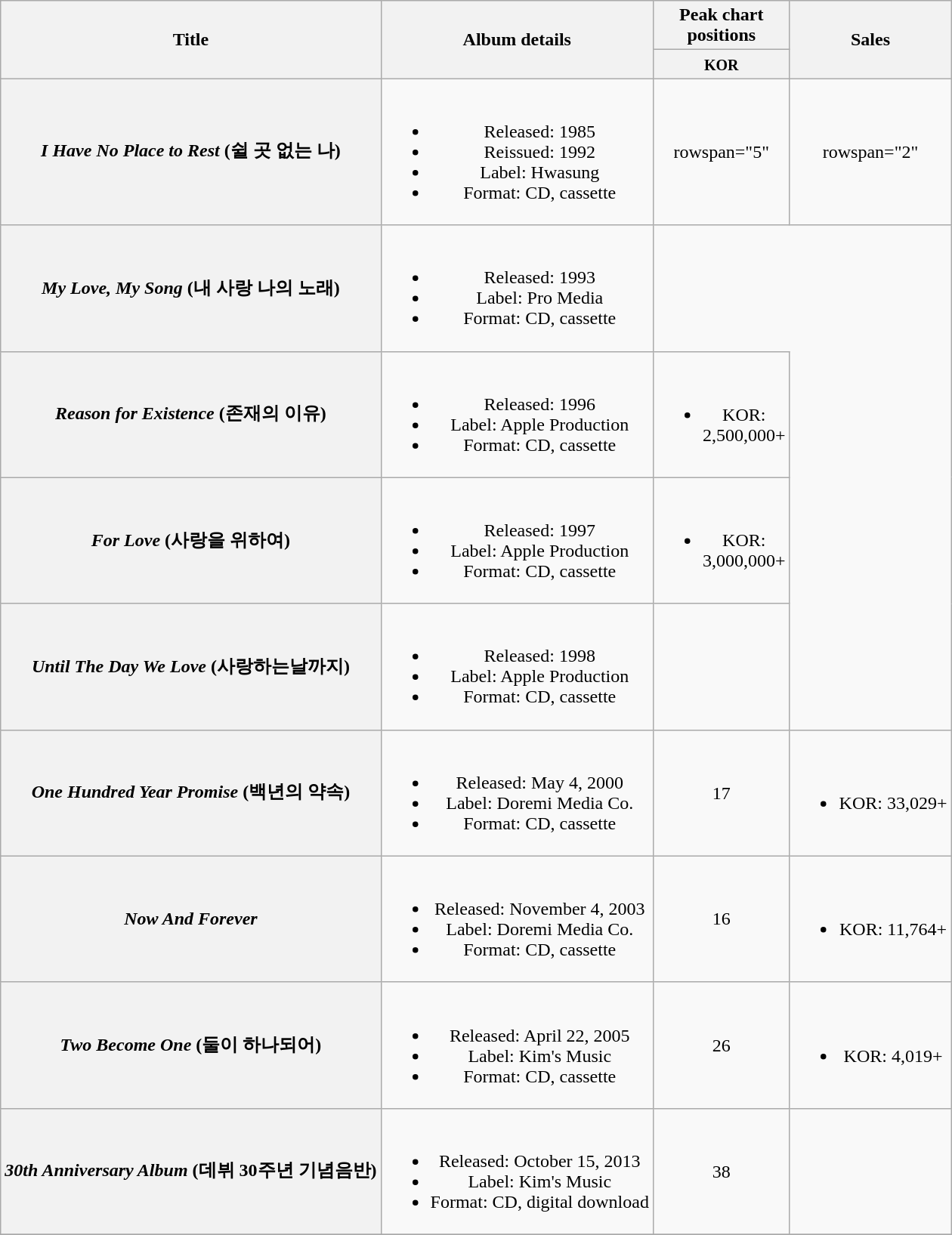<table class="wikitable plainrowheaders" style="text-align:center;">
<tr>
<th rowspan="2" scope="col">Title</th>
<th rowspan="2" scope="col">Album details</th>
<th colspan="1" scope="col" style="width:5em;">Peak chart positions</th>
<th rowspan="2" scope="col">Sales</th>
</tr>
<tr>
<th><small>KOR</small><br></th>
</tr>
<tr>
<th scope="row"><em>I Have No Place to Rest</em> (쉴 곳 없는 나)</th>
<td><br><ul><li>Released: 1985</li><li>Reissued: 1992</li><li>Label: Hwasung</li><li>Format: CD, cassette</li></ul></td>
<td>rowspan="5" </td>
<td>rowspan="2" </td>
</tr>
<tr>
<th scope="row"><em>My Love, My Song</em> (내 사랑 나의 노래)</th>
<td><br><ul><li>Released: 1993</li><li>Label: Pro Media</li><li>Format: CD, cassette</li></ul></td>
</tr>
<tr>
<th scope="row"><em>Reason for Existence</em> (존재의 이유)</th>
<td><br><ul><li>Released: 1996</li><li>Label: Apple Production</li><li>Format: CD, cassette</li></ul></td>
<td><br><ul><li>KOR: 2,500,000+</li></ul></td>
</tr>
<tr>
<th scope="row"><em>For Love</em> (사랑을 위하여)</th>
<td><br><ul><li>Released: 1997</li><li>Label: Apple Production</li><li>Format: CD, cassette</li></ul></td>
<td><br><ul><li>KOR: 3,000,000+</li></ul></td>
</tr>
<tr>
<th scope="row"><em>Until The Day We Love</em> (사랑하는날까지)</th>
<td><br><ul><li>Released: 1998</li><li>Label: Apple Production</li><li>Format: CD, cassette</li></ul></td>
<td></td>
</tr>
<tr>
<th scope="row"><em>One Hundred Year Promise</em> (백년의 약속)</th>
<td><br><ul><li>Released: May 4, 2000</li><li>Label: Doremi Media Co.</li><li>Format: CD, cassette</li></ul></td>
<td>17</td>
<td><br><ul><li>KOR: 33,029+</li></ul></td>
</tr>
<tr>
<th scope="row"><em>Now And Forever</em></th>
<td><br><ul><li>Released: November 4, 2003</li><li>Label: Doremi Media Co.</li><li>Format: CD, cassette</li></ul></td>
<td>16</td>
<td><br><ul><li>KOR: 11,764+</li></ul></td>
</tr>
<tr>
<th scope="row"><em>Two Become One</em> (둘이 하나되어)</th>
<td><br><ul><li>Released: April 22, 2005</li><li>Label: Kim's Music</li><li>Format: CD, cassette</li></ul></td>
<td>26</td>
<td><br><ul><li>KOR: 4,019+</li></ul></td>
</tr>
<tr>
<th scope="row"><em>30th Anniversary Album</em> (데뷔 30주년 기념음반)</th>
<td><br><ul><li>Released: October 15, 2013</li><li>Label: Kim's Music</li><li>Format: CD, digital download</li></ul></td>
<td>38</td>
<td></td>
</tr>
<tr>
</tr>
</table>
